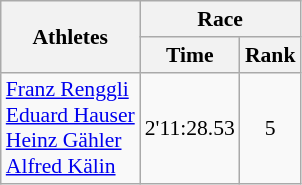<table class="wikitable" border="1" style="font-size:90%">
<tr>
<th rowspan=2>Athletes</th>
<th colspan=2>Race</th>
</tr>
<tr>
<th>Time</th>
<th>Rank</th>
</tr>
<tr>
<td><a href='#'>Franz Renggli</a><br><a href='#'>Eduard Hauser</a><br><a href='#'>Heinz Gähler</a><br><a href='#'>Alfred Kälin</a></td>
<td align=center>2'11:28.53</td>
<td align=center>5</td>
</tr>
</table>
